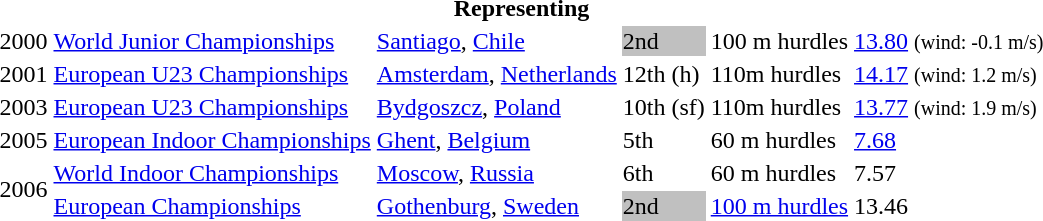<table>
<tr>
<th colspan="6">Representing </th>
</tr>
<tr>
<td>2000</td>
<td><a href='#'>World Junior Championships</a></td>
<td><a href='#'>Santiago</a>, <a href='#'>Chile</a></td>
<td bgcolor="silver">2nd</td>
<td>100 m hurdles</td>
<td><a href='#'>13.80</a> <small>(wind: -0.1 m/s)</small></td>
</tr>
<tr>
<td>2001</td>
<td><a href='#'>European U23 Championships</a></td>
<td><a href='#'>Amsterdam</a>, <a href='#'>Netherlands</a></td>
<td>12th (h)</td>
<td>110m hurdles</td>
<td><a href='#'>14.17</a> <small>(wind: 1.2 m/s)</small></td>
</tr>
<tr>
<td>2003</td>
<td><a href='#'>European U23 Championships</a></td>
<td><a href='#'>Bydgoszcz</a>, <a href='#'>Poland</a></td>
<td>10th (sf)</td>
<td>110m hurdles</td>
<td><a href='#'>13.77</a> <small>(wind: 1.9 m/s)</small></td>
</tr>
<tr>
<td>2005</td>
<td><a href='#'>European Indoor Championships</a></td>
<td><a href='#'>Ghent</a>, <a href='#'>Belgium</a></td>
<td>5th</td>
<td>60 m hurdles</td>
<td><a href='#'>7.68</a></td>
</tr>
<tr>
<td rowspan=2>2006</td>
<td><a href='#'>World Indoor Championships</a></td>
<td><a href='#'>Moscow</a>, <a href='#'>Russia</a></td>
<td>6th</td>
<td>60 m hurdles</td>
<td>7.57</td>
</tr>
<tr>
<td><a href='#'>European Championships</a></td>
<td><a href='#'>Gothenburg</a>, <a href='#'>Sweden</a></td>
<td bgcolor="silver">2nd</td>
<td><a href='#'>100 m hurdles</a></td>
<td>13.46</td>
</tr>
</table>
